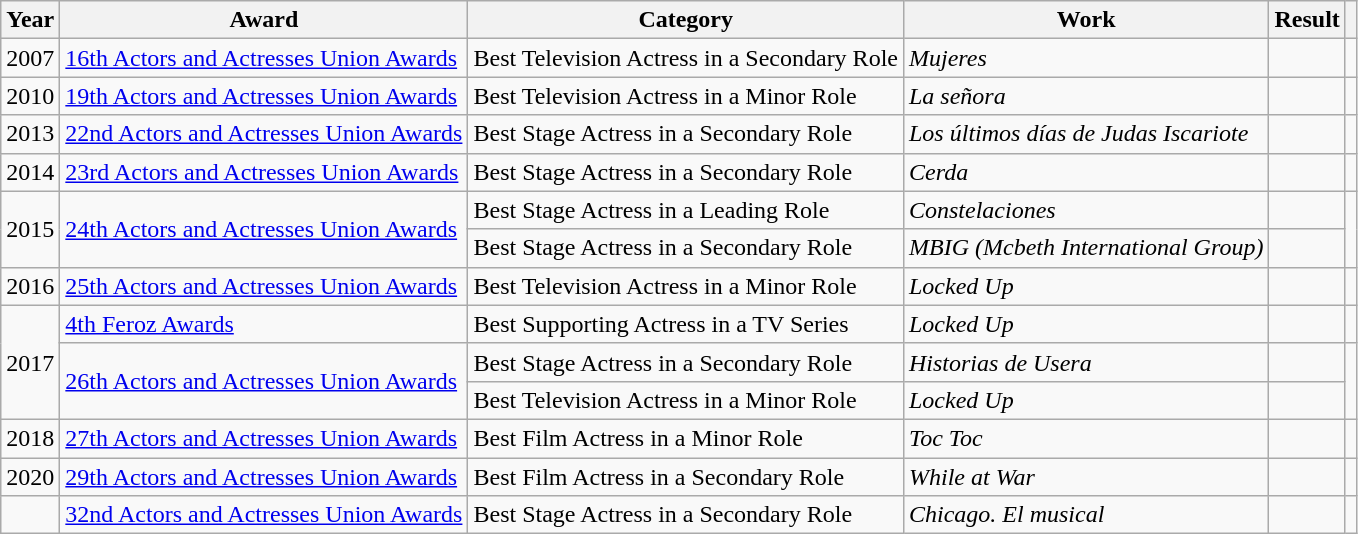<table class="wikitable sortable">
<tr>
<th>Year</th>
<th>Award</th>
<th>Category</th>
<th>Work</th>
<th>Result</th>
<th scope="col" class="unsortable"></th>
</tr>
<tr>
<td align = "center">2007</td>
<td><a href='#'>16th Actors and Actresses Union Awards</a></td>
<td>Best Television Actress in a Secondary Role</td>
<td><em>Mujeres</em></td>
<td></td>
<td align = "center"></td>
</tr>
<tr>
<td align = "center">2010</td>
<td><a href='#'>19th Actors and Actresses Union Awards</a></td>
<td>Best Television Actress in a Minor Role</td>
<td><em>La señora</em></td>
<td></td>
<td align = "center"></td>
</tr>
<tr>
<td align = "center">2013</td>
<td><a href='#'>22nd Actors and Actresses Union Awards</a></td>
<td>Best Stage Actress in a Secondary Role</td>
<td><em>Los últimos días de Judas Iscariote</em></td>
<td></td>
<td align = "center"></td>
</tr>
<tr>
<td align = "center">2014</td>
<td><a href='#'>23rd Actors and Actresses Union Awards</a></td>
<td>Best Stage Actress in a Secondary Role</td>
<td><em>Cerda</em></td>
<td></td>
<td align = "center"></td>
</tr>
<tr>
<td align = "center" rowspan = "2">2015</td>
<td rowspan = "2"><a href='#'>24th Actors and Actresses Union Awards</a></td>
<td>Best Stage Actress in a Leading Role</td>
<td><em>Constelaciones</em></td>
<td></td>
<td rowspan = "2" align = "center"></td>
</tr>
<tr>
<td>Best Stage Actress in a Secondary Role</td>
<td><em>MBIG (Mcbeth International Group)</em></td>
<td></td>
</tr>
<tr>
<td align = "center">2016</td>
<td><a href='#'>25th Actors and Actresses Union Awards</a></td>
<td>Best Television Actress in a Minor Role</td>
<td><em>Locked Up</em></td>
<td></td>
<td align = "center"></td>
</tr>
<tr>
<td align = "center" rowspan = "3">2017</td>
<td><a href='#'>4th Feroz Awards</a></td>
<td>Best Supporting Actress in a TV Series</td>
<td><em>Locked Up</em></td>
<td></td>
<td align = "center"></td>
</tr>
<tr>
<td rowspan = "2"><a href='#'>26th Actors and Actresses Union Awards</a></td>
<td>Best Stage Actress in a Secondary Role</td>
<td><em>Historias de Usera</em></td>
<td></td>
<td align = "center" rowspan = "2"></td>
</tr>
<tr>
<td>Best Television Actress in a Minor Role</td>
<td><em>Locked Up</em></td>
<td></td>
</tr>
<tr>
<td align = "center">2018</td>
<td><a href='#'>27th Actors and Actresses Union Awards</a></td>
<td>Best Film Actress in a Minor Role</td>
<td><em>Toc Toc</em></td>
<td></td>
<td align = "center"></td>
</tr>
<tr>
<td align = "center">2020</td>
<td><a href='#'>29th Actors and Actresses Union Awards</a></td>
<td>Best Film Actress in a Secondary Role</td>
<td><em>While at War</em></td>
<td></td>
<td align = "center"></td>
</tr>
<tr>
<td></td>
<td><a href='#'>32nd Actors and Actresses Union Awards</a></td>
<td>Best Stage Actress in a Secondary Role</td>
<td><em>Chicago. El musical</em></td>
<td></td>
<td></td>
</tr>
</table>
